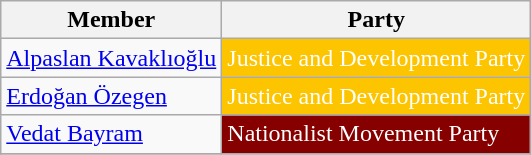<table class="wikitable">
<tr>
<th>Member</th>
<th>Party</th>
</tr>
<tr>
<td><a href='#'>Alpaslan Kavaklıoğlu</a></td>
<td style="background:#FDC400; color:white">Justice and Development Party</td>
</tr>
<tr>
<td><a href='#'>Erdoğan Özegen</a></td>
<td style="background:#FDC400; color:white">Justice and Development Party</td>
</tr>
<tr>
<td><a href='#'>Vedat Bayram</a></td>
<td style="background:#870000; color:white">Nationalist Movement Party</td>
</tr>
<tr>
</tr>
</table>
